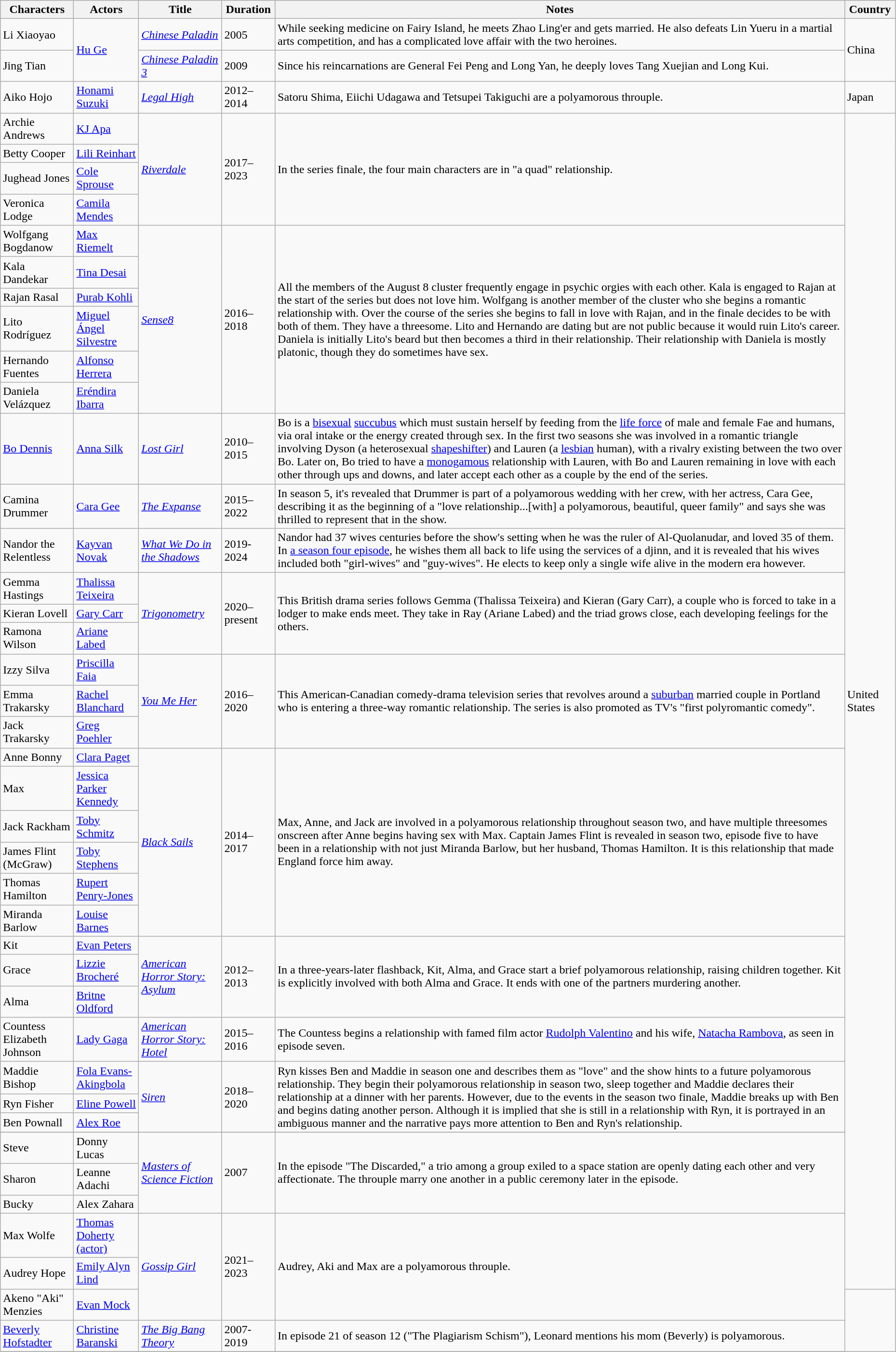<table class="wikitable sortable" style="width:98%">
<tr>
<th>Characters</th>
<th>Actors</th>
<th>Title</th>
<th>Duration</th>
<th>Notes</th>
<th>Country</th>
</tr>
<tr>
<td>Li Xiaoyao</td>
<td rowspan="2"><a href='#'>Hu Ge</a></td>
<td><em><a href='#'>Chinese Paladin</a></em></td>
<td>2005</td>
<td>While seeking medicine on Fairy Island, he meets Zhao Ling'er and gets married. He also defeats Lin Yueru in a martial arts competition, and has a complicated love affair with the two heroines.</td>
<td rowspan="2">China</td>
</tr>
<tr>
<td>Jing Tian</td>
<td><em><a href='#'>Chinese Paladin 3</a></em></td>
<td>2009</td>
<td>Since his reincarnations are General Fei Peng and Long Yan, he deeply loves Tang Xuejian and Long Kui.</td>
</tr>
<tr>
<td>Aiko Hojo</td>
<td><a href='#'>Honami Suzuki</a></td>
<td><em><a href='#'>Legal High</a></em></td>
<td>2012–2014</td>
<td>Satoru Shima, Eiichi Udagawa and Tetsupei Takiguchi are a polyamorous throuple.</td>
<td>Japan</td>
</tr>
<tr>
<td>Archie Andrews</td>
<td><a href='#'>KJ Apa</a></td>
<td rowspan="4"><em><a href='#'>Riverdale</a></em></td>
<td rowspan="4">2017–2023</td>
<td rowspan="4">In the series finale, the four main characters are in "a quad" relationship.</td>
<td rowspan="38">United States</td>
</tr>
<tr>
<td>Betty Cooper</td>
<td><a href='#'>Lili Reinhart</a></td>
</tr>
<tr>
<td>Jughead Jones</td>
<td><a href='#'>Cole Sprouse</a></td>
</tr>
<tr>
<td>Veronica Lodge</td>
<td><a href='#'>Camila Mendes</a></td>
</tr>
<tr>
<td>Wolfgang Bogdanow</td>
<td><a href='#'>Max Riemelt</a></td>
<td rowspan="6"><em><a href='#'>Sense8</a></em></td>
<td rowspan="6">2016–2018</td>
<td rowspan="6">All the members of the August 8 cluster frequently engage in psychic orgies with each other. Kala is engaged to Rajan at the start of the series but does not love him. Wolfgang is another member of the cluster who she begins a romantic relationship with. Over the course of the series she begins to fall in love with Rajan, and in the finale decides to be with both of them. They have a threesome. Lito and Hernando are dating but are not public because it would ruin Lito's career. Daniela is initially Lito's beard but then becomes a third in their relationship. Their relationship with Daniela is mostly platonic, though they do sometimes have sex.</td>
</tr>
<tr>
<td>Kala Dandekar</td>
<td><a href='#'>Tina Desai</a></td>
</tr>
<tr>
<td>Rajan Rasal</td>
<td><a href='#'>Purab Kohli</a></td>
</tr>
<tr>
<td>Lito Rodríguez</td>
<td><a href='#'>Miguel Ángel Silvestre</a></td>
</tr>
<tr>
<td>Hernando Fuentes</td>
<td><a href='#'>Alfonso Herrera</a></td>
</tr>
<tr>
<td>Daniela Velázquez</td>
<td><a href='#'>Eréndira Ibarra</a></td>
</tr>
<tr>
<td><a href='#'>Bo Dennis</a></td>
<td><a href='#'>Anna Silk</a></td>
<td><em><a href='#'>Lost Girl</a></em></td>
<td>2010–2015</td>
<td>Bo is a <a href='#'>bisexual</a> <a href='#'>succubus</a> which must sustain herself by feeding from the <a href='#'>life force</a> of male and female Fae and humans, via oral intake or the energy created through sex.  In the first two seasons she was involved in a romantic triangle involving Dyson (a heterosexual <a href='#'>shapeshifter</a>) and Lauren (a <a href='#'>lesbian</a> human), with a rivalry existing between the two over Bo. Later on, Bo tried to have a <a href='#'>monogamous</a> relationship with Lauren, with Bo and Lauren remaining in love with each other through ups and downs, and later accept each other as a couple by the end of the series.</td>
</tr>
<tr>
<td>Camina Drummer</td>
<td><a href='#'>Cara Gee</a></td>
<td><em><a href='#'>The Expanse</a></em></td>
<td>2015–2022</td>
<td>In season 5, it's revealed that Drummer is part of a polyamorous wedding with her crew, with her actress, Cara Gee, describing it as the beginning of a "love relationship...[with] a polyamorous, beautiful, queer family" and says she was thrilled to represent that in the show.</td>
</tr>
<tr>
<td>Nandor the Relentless</td>
<td><a href='#'>Kayvan Novak</a></td>
<td><em><a href='#'>What We Do in the Shadows</a></em></td>
<td>2019-2024</td>
<td>Nandor had 37 wives centuries before the show's setting when he was the ruler of Al-Quolanudar, and loved 35 of them. In <a href='#'>a season four episode</a>, he wishes them all back to life using the services of a djinn, and it is revealed that his wives included both "girl-wives" and "guy-wives". He elects to keep only a single wife alive in the modern era however.</td>
</tr>
<tr>
<td>Gemma Hastings</td>
<td><a href='#'>Thalissa Teixeira</a></td>
<td rowspan="3"><em><a href='#'>Trigonometry</a></em></td>
<td rowspan="3">2020–present</td>
<td rowspan="3">This British drama series follows Gemma (Thalissa Teixeira) and Kieran (Gary Carr), a couple who is forced to take in a lodger to make ends meet. They take in Ray (Ariane Labed) and the triad grows close, each developing feelings for the others.</td>
</tr>
<tr>
<td>Kieran Lovell</td>
<td><a href='#'>Gary Carr</a></td>
</tr>
<tr>
<td>Ramona Wilson</td>
<td><a href='#'>Ariane Labed</a></td>
</tr>
<tr>
<td>Izzy Silva</td>
<td><a href='#'>Priscilla Faia</a></td>
<td rowspan="3"><em><a href='#'>You Me Her</a></em></td>
<td rowspan="3">2016–2020</td>
<td rowspan="3">This American-Canadian comedy-drama television series that revolves around a <a href='#'>suburban</a> married couple in Portland who is entering a three-way romantic relationship. The series is also promoted as TV's "first polyromantic comedy".</td>
</tr>
<tr>
<td>Emma Trakarsky</td>
<td><a href='#'>Rachel Blanchard</a></td>
</tr>
<tr>
<td>Jack Trakarsky</td>
<td><a href='#'>Greg Poehler</a></td>
</tr>
<tr>
<td>Anne Bonny</td>
<td><a href='#'>Clara Paget</a></td>
<td rowspan="6"><em><a href='#'>Black Sails</a></em></td>
<td rowspan="6">2014–2017</td>
<td rowspan="6">Max, Anne, and Jack are involved in a polyamorous relationship throughout season two, and have multiple threesomes onscreen after Anne begins having sex with Max. Captain James Flint is revealed in season two, episode five to have been in a relationship with not just Miranda Barlow, but her husband, Thomas Hamilton. It is this relationship that made England force him away.</td>
</tr>
<tr>
<td>Max</td>
<td><a href='#'>Jessica Parker Kennedy</a></td>
</tr>
<tr>
<td>Jack Rackham</td>
<td><a href='#'>Toby Schmitz</a></td>
</tr>
<tr>
<td>James Flint (McGraw)</td>
<td><a href='#'>Toby Stephens</a></td>
</tr>
<tr>
<td>Thomas Hamilton</td>
<td><a href='#'>Rupert Penry-Jones</a></td>
</tr>
<tr>
<td>Miranda Barlow</td>
<td><a href='#'>Louise Barnes</a></td>
</tr>
<tr>
<td>Kit</td>
<td><a href='#'>Evan Peters</a></td>
<td rowspan="3"><em><a href='#'>American Horror Story: Asylum</a></em></td>
<td rowspan="3">2012–2013</td>
<td rowspan="3">In a three-years-later flashback, Kit, Alma, and Grace start a brief polyamorous relationship, raising children together. Kit is explicitly involved with both Alma and Grace. It ends with one of the partners murdering another.</td>
</tr>
<tr>
<td>Grace</td>
<td><a href='#'>Lizzie Brocheré</a></td>
</tr>
<tr>
<td>Alma</td>
<td><a href='#'>Britne Oldford</a></td>
</tr>
<tr>
<td>Countess Elizabeth Johnson</td>
<td><a href='#'>Lady Gaga</a></td>
<td><em><a href='#'>American Horror Story: Hotel</a></em></td>
<td>2015–2016</td>
<td>The Countess begins a relationship with famed film actor <a href='#'>Rudolph Valentino</a> and his wife, <a href='#'>Natacha Rambova</a>, as seen in episode seven.</td>
</tr>
<tr>
<td>Maddie Bishop</td>
<td><a href='#'>Fola Evans-Akingbola</a></td>
<td rowspan="3"><em><a href='#'>Siren</a></em></td>
<td rowspan="3">2018–2020</td>
<td rowspan="3">Ryn kisses Ben and Maddie in season one and describes them as "love" and the show hints to a future polyamorous relationship. They begin their polyamorous relationship in season two, sleep together and Maddie declares their relationship at a dinner with her parents. However, due to the events in the season two finale, Maddie breaks up with Ben and begins dating another person. Although it is implied that she is still in a relationship with Ryn, it is portrayed in an ambiguous manner and the narrative pays more attention to Ben and Ryn's relationship.</td>
</tr>
<tr>
<td>Ryn Fisher</td>
<td><a href='#'>Eline Powell</a></td>
</tr>
<tr>
<td>Ben Pownall</td>
<td><a href='#'>Alex Roe</a></td>
</tr>
<tr>
</tr>
<tr>
<td>Steve</td>
<td>Donny Lucas</td>
<td rowspan="3"><em><a href='#'>Masters of Science Fiction</a></em></td>
<td rowspan="3">2007</td>
<td rowspan="3">In the episode "The Discarded," a trio among a group exiled to a space station are openly dating each other and very affectionate. The throuple marry one another in a public ceremony later in the episode.</td>
</tr>
<tr>
<td>Sharon</td>
<td>Leanne Adachi</td>
</tr>
<tr>
<td>Bucky</td>
<td>Alex Zahara</td>
</tr>
<tr>
<td>Max Wolfe</td>
<td><a href='#'>Thomas Doherty (actor)</a></td>
<td rowspan="3"><em><a href='#'>Gossip Girl</a></em></td>
<td rowspan="3">2021–2023</td>
<td rowspan="3">Audrey, Aki and Max are a polyamorous throuple.</td>
</tr>
<tr>
<td>Audrey Hope</td>
<td><a href='#'>Emily Alyn Lind</a></td>
</tr>
<tr>
<td>Akeno "Aki" Menzies</td>
<td><a href='#'>Evan Mock</a></td>
</tr>
<tr>
<td><a href='#'>Beverly Hofstadter</a></td>
<td><a href='#'>Christine Baranski</a></td>
<td><em><a href='#'>The Big Bang Theory</a></em></td>
<td>2007-2019</td>
<td>In episode 21 of season 12 ("The Plagiarism Schism"), Leonard mentions his mom (Beverly) is polyamorous.</td>
</tr>
<tr>
</tr>
</table>
